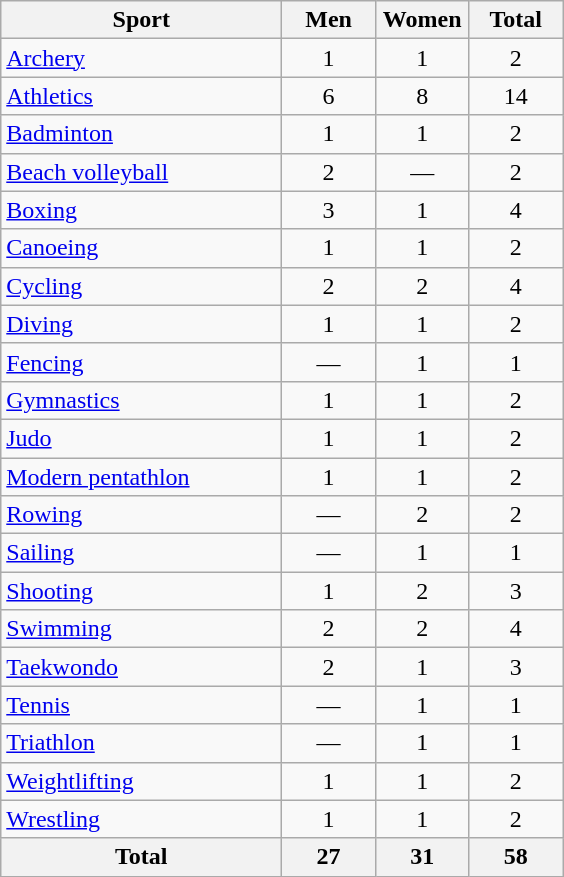<table class="wikitable sortable" style="text-align:center;">
<tr>
<th width=180>Sport</th>
<th width=55>Men</th>
<th width=55>Women</th>
<th width=55>Total</th>
</tr>
<tr>
<td align=left><a href='#'>Archery</a></td>
<td>1</td>
<td>1</td>
<td>2</td>
</tr>
<tr>
<td align=left><a href='#'>Athletics</a></td>
<td>6</td>
<td>8</td>
<td>14</td>
</tr>
<tr>
<td align=left><a href='#'>Badminton</a></td>
<td>1</td>
<td>1</td>
<td>2</td>
</tr>
<tr>
<td align=left><a href='#'>Beach volleyball</a></td>
<td>2</td>
<td>—</td>
<td>2</td>
</tr>
<tr>
<td align=left><a href='#'>Boxing</a></td>
<td>3</td>
<td>1</td>
<td>4</td>
</tr>
<tr>
<td align=left><a href='#'>Canoeing</a></td>
<td>1</td>
<td>1</td>
<td>2</td>
</tr>
<tr>
<td align=left><a href='#'>Cycling</a></td>
<td>2</td>
<td>2</td>
<td>4</td>
</tr>
<tr>
<td align=left><a href='#'>Diving</a></td>
<td>1</td>
<td>1</td>
<td>2</td>
</tr>
<tr>
<td align=left><a href='#'>Fencing</a></td>
<td>—</td>
<td>1</td>
<td>1</td>
</tr>
<tr>
<td align=left><a href='#'>Gymnastics</a></td>
<td>1</td>
<td>1</td>
<td>2</td>
</tr>
<tr>
<td align=left><a href='#'>Judo</a></td>
<td>1</td>
<td>1</td>
<td>2</td>
</tr>
<tr>
<td align=left><a href='#'>Modern pentathlon</a></td>
<td>1</td>
<td>1</td>
<td>2</td>
</tr>
<tr>
<td align=left><a href='#'>Rowing</a></td>
<td>—</td>
<td>2</td>
<td>2</td>
</tr>
<tr>
<td align=left><a href='#'>Sailing</a></td>
<td>—</td>
<td>1</td>
<td>1</td>
</tr>
<tr>
<td align=left><a href='#'>Shooting</a></td>
<td>1</td>
<td>2</td>
<td>3</td>
</tr>
<tr>
<td align=left><a href='#'>Swimming</a></td>
<td>2</td>
<td>2</td>
<td>4</td>
</tr>
<tr>
<td align=left><a href='#'>Taekwondo</a></td>
<td>2</td>
<td>1</td>
<td>3</td>
</tr>
<tr>
<td align=left><a href='#'>Tennis</a></td>
<td>—</td>
<td>1</td>
<td>1</td>
</tr>
<tr>
<td align=left><a href='#'>Triathlon</a></td>
<td>—</td>
<td>1</td>
<td>1</td>
</tr>
<tr>
<td align=left><a href='#'>Weightlifting</a></td>
<td>1</td>
<td>1</td>
<td>2</td>
</tr>
<tr>
<td align=left><a href='#'>Wrestling</a></td>
<td>1</td>
<td>1</td>
<td>2</td>
</tr>
<tr>
<th>Total</th>
<th>27</th>
<th>31</th>
<th>58</th>
</tr>
</table>
